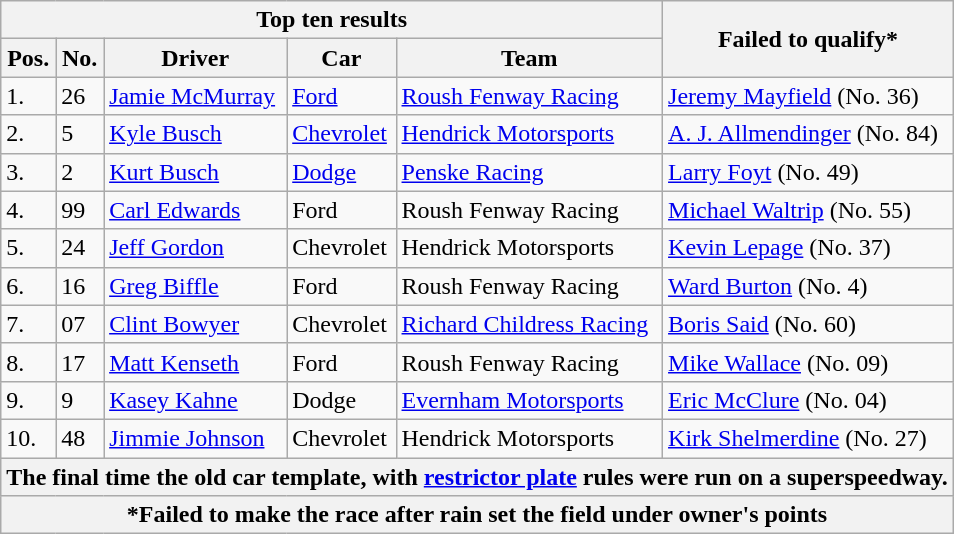<table class="wikitable">
<tr>
<th colspan=5>Top ten results</th>
<th rowspan=2><strong>Failed to qualify*</strong></th>
</tr>
<tr>
<th>Pos.</th>
<th>No.</th>
<th>Driver</th>
<th>Car</th>
<th>Team</th>
</tr>
<tr>
<td>1.</td>
<td>26</td>
<td><a href='#'>Jamie McMurray</a></td>
<td><a href='#'>Ford</a></td>
<td><a href='#'>Roush Fenway Racing</a></td>
<td><a href='#'>Jeremy Mayfield</a> (No. 36)</td>
</tr>
<tr>
<td>2.</td>
<td>5</td>
<td><a href='#'>Kyle Busch</a></td>
<td><a href='#'>Chevrolet</a></td>
<td><a href='#'>Hendrick Motorsports</a></td>
<td><a href='#'>A. J. Allmendinger</a> (No. 84)</td>
</tr>
<tr>
<td>3.</td>
<td>2</td>
<td><a href='#'>Kurt Busch</a></td>
<td><a href='#'>Dodge</a></td>
<td><a href='#'>Penske Racing</a></td>
<td><a href='#'>Larry Foyt</a> (No. 49)</td>
</tr>
<tr>
<td>4.</td>
<td>99</td>
<td><a href='#'>Carl Edwards</a></td>
<td>Ford</td>
<td>Roush Fenway Racing</td>
<td><a href='#'>Michael Waltrip</a> (No. 55)</td>
</tr>
<tr>
<td>5.</td>
<td>24</td>
<td><a href='#'>Jeff Gordon</a></td>
<td>Chevrolet</td>
<td>Hendrick Motorsports</td>
<td><a href='#'>Kevin Lepage</a> (No. 37)</td>
</tr>
<tr>
<td>6.</td>
<td>16</td>
<td><a href='#'>Greg Biffle</a></td>
<td>Ford</td>
<td>Roush Fenway Racing</td>
<td><a href='#'>Ward Burton</a> (No. 4)</td>
</tr>
<tr>
<td>7.</td>
<td>07</td>
<td><a href='#'>Clint Bowyer</a></td>
<td>Chevrolet</td>
<td><a href='#'>Richard Childress Racing</a></td>
<td><a href='#'>Boris Said</a> (No. 60)</td>
</tr>
<tr>
<td>8.</td>
<td>17</td>
<td><a href='#'>Matt Kenseth</a></td>
<td>Ford</td>
<td>Roush Fenway Racing</td>
<td><a href='#'>Mike Wallace</a> (No. 09)</td>
</tr>
<tr>
<td>9.</td>
<td>9</td>
<td><a href='#'>Kasey Kahne</a></td>
<td>Dodge</td>
<td><a href='#'>Evernham Motorsports</a></td>
<td><a href='#'>Eric McClure</a> (No. 04)</td>
</tr>
<tr>
<td>10.</td>
<td>48</td>
<td><a href='#'>Jimmie Johnson</a></td>
<td>Chevrolet</td>
<td>Hendrick Motorsports</td>
<td><a href='#'>Kirk Shelmerdine</a> (No. 27)</td>
</tr>
<tr>
<th colspan=6>The final time the old car template, with <a href='#'>restrictor plate</a> rules were run on a superspeedway.</th>
</tr>
<tr>
<th colspan=6>*<strong>Failed to make the race after rain set the field under owner's points</strong></th>
</tr>
</table>
